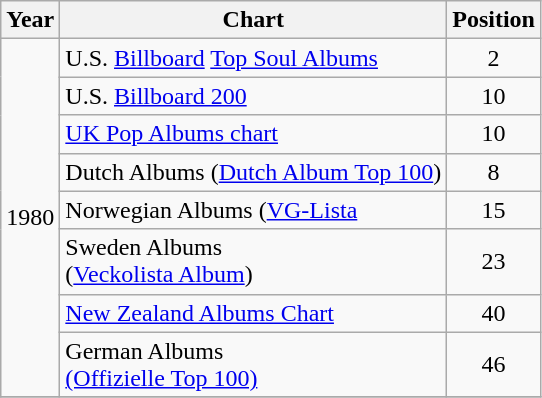<table class="wikitable" border="1">
<tr>
<th>Year</th>
<th>Chart</th>
<th>Position</th>
</tr>
<tr>
<td rowspan="8">1980</td>
<td>U.S. <a href='#'>Billboard</a> <a href='#'>Top Soul Albums</a></td>
<td align="center">2</td>
</tr>
<tr>
<td>U.S. <a href='#'>Billboard 200</a></td>
<td align="center">10</td>
</tr>
<tr>
<td><a href='#'>UK Pop Albums chart</a></td>
<td align="center">10</td>
</tr>
<tr>
<td>Dutch Albums (<a href='#'>Dutch Album Top 100</a>)</td>
<td align="center">8</td>
</tr>
<tr>
<td>Norwegian Albums (<a href='#'>VG-Lista</a></td>
<td align="center">15</td>
</tr>
<tr>
<td>Sweden Albums<br>(<a href='#'>Veckolista Album</a>)</td>
<td align="center">23</td>
</tr>
<tr>
<td><a href='#'>New Zealand Albums Chart</a></td>
<td align="center">40</td>
</tr>
<tr>
<td>German Albums<br><a href='#'>(Offizielle Top 100)</a></td>
<td align="center">46</td>
</tr>
<tr>
</tr>
</table>
